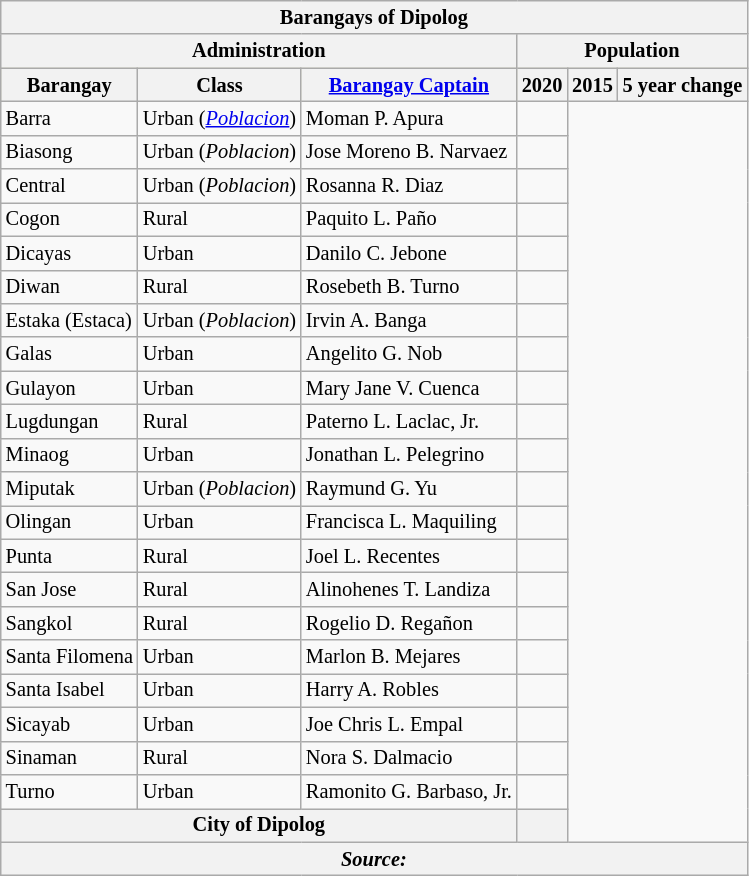<table class="wikitable sortable" style="font-size:85%;">
<tr>
<th colspan="6">Barangays of Dipolog</th>
</tr>
<tr>
<th colspan="3">Administration</th>
<th colspan="3">Population</th>
</tr>
<tr style="background:#efefcc;">
<th style="text-align:center;">Barangay</th>
<th style="text-align:center;">Class</th>
<th style="text-align:center;"><a href='#'>Barangay Captain</a></th>
<th style="text-align:center;">2020</th>
<th style="text-align:center;">2015</th>
<th>5 year change</th>
</tr>
<tr style=>
<td>Barra</td>
<td>Urban (<em><a href='#'>Poblacion</a></em>)</td>
<td>Moman P. Apura</td>
<td></td>
</tr>
<tr style=>
<td>Biasong</td>
<td>Urban (<em>Poblacion</em>)</td>
<td>Jose Moreno B. Narvaez</td>
<td></td>
</tr>
<tr style=>
<td>Central</td>
<td>Urban (<em>Poblacion</em>)</td>
<td>Rosanna R. Diaz</td>
<td></td>
</tr>
<tr style=>
<td>Cogon</td>
<td>Rural</td>
<td>Paquito L. Paño</td>
<td></td>
</tr>
<tr style=>
<td>Dicayas</td>
<td>Urban</td>
<td>Danilo C. Jebone</td>
<td></td>
</tr>
<tr style=>
<td>Diwan</td>
<td>Rural</td>
<td>Rosebeth B. Turno</td>
<td></td>
</tr>
<tr style=>
<td>Estaka (Estaca)</td>
<td>Urban (<em>Poblacion</em>)</td>
<td>Irvin A. Banga</td>
<td></td>
</tr>
<tr style=>
<td>Galas</td>
<td>Urban</td>
<td>Angelito G. Nob</td>
<td></td>
</tr>
<tr style=>
<td>Gulayon</td>
<td>Urban</td>
<td>Mary Jane V. Cuenca</td>
<td></td>
</tr>
<tr style=>
<td>Lugdungan</td>
<td>Rural</td>
<td>Paterno L. Laclac, Jr.</td>
<td></td>
</tr>
<tr style=>
<td>Minaog</td>
<td>Urban</td>
<td>Jonathan L. Pelegrino</td>
<td></td>
</tr>
<tr style=>
<td>Miputak</td>
<td>Urban (<em>Poblacion</em>)</td>
<td>Raymund G. Yu</td>
<td></td>
</tr>
<tr style=>
<td>Olingan</td>
<td>Urban</td>
<td>Francisca L. Maquiling</td>
<td></td>
</tr>
<tr style=>
<td>Punta</td>
<td>Rural</td>
<td>Joel L. Recentes</td>
<td></td>
</tr>
<tr style=>
<td>San Jose</td>
<td>Rural</td>
<td>Alinohenes T. Landiza</td>
<td></td>
</tr>
<tr style=>
<td>Sangkol</td>
<td>Rural</td>
<td>Rogelio D. Regañon</td>
<td></td>
</tr>
<tr style=>
<td>Santa Filomena</td>
<td>Urban</td>
<td>Marlon B. Mejares</td>
<td></td>
</tr>
<tr style=>
<td>Santa Isabel</td>
<td>Urban</td>
<td>Harry A. Robles</td>
<td></td>
</tr>
<tr style=>
<td>Sicayab</td>
<td>Urban</td>
<td>Joe Chris L. Empal</td>
<td></td>
</tr>
<tr style=>
<td>Sinaman</td>
<td>Rural</td>
<td>Nora S. Dalmacio</td>
<td></td>
</tr>
<tr style=>
<td>Turno</td>
<td>Urban</td>
<td>Ramonito G. Barbaso, Jr.</td>
<td></td>
</tr>
<tr style=>
<th colspan="3">City of Dipolog</th>
<th></th>
</tr>
<tr style=>
<th class="unsortable" colspan="6"><em>Source:</em> </th>
</tr>
</table>
